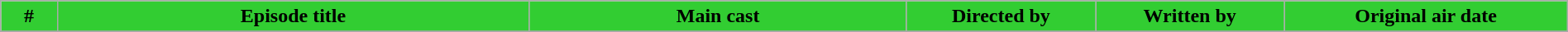<table class="wikitable plainrowheaders" style="margin: auto; width: 100%">
<tr>
<th style="background:#32CD32;" width="3%;">#</th>
<th style="background:#32CD32;" width="25%;">Episode title</th>
<th style="background:#32CD32;" width="20%;">Main cast</th>
<th style="background:#32CD32;" width="10%;">Directed by</th>
<th style="background:#32CD32;" width="10%;">Written by</th>
<th style="background:#32CD32;" width="15%;">Original air date</th>
</tr>
<tr>
</tr>
</table>
